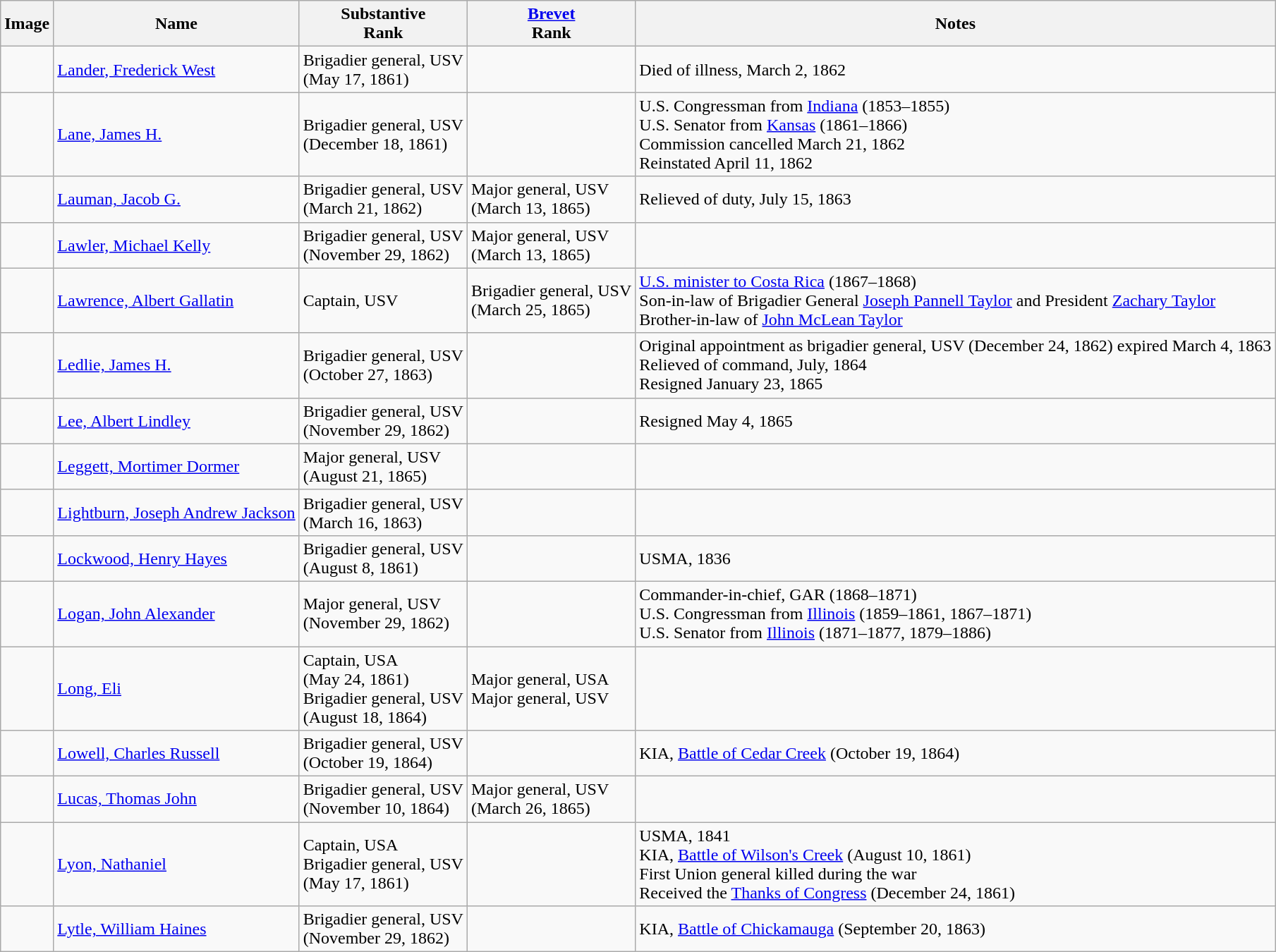<table class="wikitable sortable">
<tr>
<th class="unsortable">Image</th>
<th>Name</th>
<th>Substantive<br>Rank</th>
<th><a href='#'>Brevet</a><br>Rank</th>
<th class="unsortable">Notes</th>
</tr>
<tr>
<td></td>
<td><a href='#'>Lander, Frederick West</a></td>
<td>Brigadier general, USV<br>(May 17, 1861)</td>
<td></td>
<td>Died of illness, March 2, 1862</td>
</tr>
<tr>
<td></td>
<td><a href='#'>Lane, James H.</a></td>
<td>Brigadier general, USV<br>(December 18, 1861)</td>
<td></td>
<td>U.S. Congressman from <a href='#'>Indiana</a> (1853–1855)<br>U.S. Senator from <a href='#'>Kansas</a> (1861–1866)<br>Commission cancelled March 21, 1862<br>Reinstated April 11, 1862</td>
</tr>
<tr>
<td></td>
<td><a href='#'>Lauman, Jacob G.</a></td>
<td>Brigadier general, USV<br>(March 21, 1862)</td>
<td>Major general, USV<br>(March 13, 1865)</td>
<td>Relieved of duty, July 15, 1863</td>
</tr>
<tr>
<td></td>
<td><a href='#'>Lawler, Michael Kelly</a></td>
<td>Brigadier general, USV<br>(November 29, 1862)</td>
<td>Major general, USV<br>(March 13, 1865)</td>
<td></td>
</tr>
<tr>
<td></td>
<td><a href='#'>Lawrence, Albert Gallatin</a></td>
<td>Captain, USV</td>
<td>Brigadier general, USV<br>(March 25, 1865)</td>
<td><a href='#'>U.S. minister to Costa Rica</a> (1867–1868)<br>Son-in-law of Brigadier General <a href='#'>Joseph Pannell Taylor</a> and President <a href='#'>Zachary Taylor</a><br>Brother-in-law of <a href='#'>John McLean Taylor</a></td>
</tr>
<tr>
<td></td>
<td><a href='#'>Ledlie, James H.</a></td>
<td>Brigadier general, USV<br>(October 27, 1863)</td>
<td></td>
<td>Original appointment as brigadier general, USV (December 24, 1862) expired March 4, 1863<br>Relieved of command, July, 1864<br>Resigned January 23, 1865</td>
</tr>
<tr>
<td></td>
<td><a href='#'>Lee, Albert Lindley</a></td>
<td>Brigadier general, USV<br>(November 29, 1862)</td>
<td></td>
<td>Resigned May 4, 1865</td>
</tr>
<tr>
<td></td>
<td><a href='#'>Leggett, Mortimer Dormer</a></td>
<td>Major general, USV<br>(August 21, 1865)</td>
<td></td>
<td></td>
</tr>
<tr>
<td></td>
<td><a href='#'>Lightburn, Joseph Andrew Jackson</a></td>
<td>Brigadier general, USV<br>(March 16, 1863)</td>
<td></td>
<td></td>
</tr>
<tr>
<td></td>
<td><a href='#'>Lockwood, Henry Hayes</a></td>
<td>Brigadier general, USV<br>(August 8, 1861)</td>
<td></td>
<td>USMA, 1836</td>
</tr>
<tr>
<td></td>
<td><a href='#'>Logan, John Alexander</a></td>
<td>Major general, USV<br>(November 29, 1862)</td>
<td></td>
<td>Commander-in-chief, GAR (1868–1871)<br>U.S. Congressman from <a href='#'>Illinois</a> (1859–1861, 1867–1871)<br>U.S. Senator from <a href='#'>Illinois</a> (1871–1877, 1879–1886)</td>
</tr>
<tr>
<td></td>
<td><a href='#'>Long, Eli</a></td>
<td>Captain, USA<br>(May 24, 1861)<br>Brigadier general, USV<br>(August 18, 1864)</td>
<td>Major general, USA<br>Major general, USV</td>
<td></td>
</tr>
<tr>
<td></td>
<td><a href='#'>Lowell, Charles Russell</a></td>
<td>Brigadier general, USV<br>(October 19, 1864)</td>
<td></td>
<td>KIA, <a href='#'>Battle of Cedar Creek</a> (October 19, 1864)</td>
</tr>
<tr>
<td></td>
<td><a href='#'>Lucas, Thomas John</a></td>
<td>Brigadier general, USV<br>(November 10, 1864)</td>
<td>Major general, USV<br>(March 26, 1865)</td>
<td></td>
</tr>
<tr>
<td></td>
<td><a href='#'>Lyon, Nathaniel</a></td>
<td>Captain, USA<br>Brigadier general, USV<br>(May 17, 1861)</td>
<td></td>
<td>USMA, 1841<br>KIA, <a href='#'>Battle of Wilson's Creek</a> (August 10, 1861)<br>First Union general killed during the war<br>Received the <a href='#'>Thanks of Congress</a> (December 24, 1861)</td>
</tr>
<tr>
<td></td>
<td><a href='#'>Lytle, William Haines</a></td>
<td>Brigadier general, USV<br>(November 29, 1862)</td>
<td></td>
<td>KIA, <a href='#'>Battle of Chickamauga</a> (September 20, 1863)</td>
</tr>
</table>
